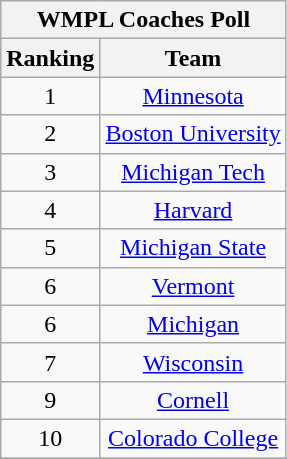<table class="wikitable" style="text-align:center;">
<tr>
<th colspan=2><strong>WMPL Coaches Poll</strong></th>
</tr>
<tr>
<th>Ranking</th>
<th>Team</th>
</tr>
<tr>
<td>1</td>
<td><a href='#'>Minnesota</a></td>
</tr>
<tr>
<td>2</td>
<td><a href='#'>Boston University</a></td>
</tr>
<tr>
<td>3</td>
<td><a href='#'>Michigan Tech</a></td>
</tr>
<tr>
<td>4</td>
<td><a href='#'>Harvard</a></td>
</tr>
<tr>
<td>5</td>
<td><a href='#'>Michigan State</a></td>
</tr>
<tr>
<td>6</td>
<td><a href='#'>Vermont</a></td>
</tr>
<tr>
<td>6</td>
<td><a href='#'>Michigan</a></td>
</tr>
<tr>
<td>7</td>
<td><a href='#'>Wisconsin</a></td>
</tr>
<tr>
<td>9</td>
<td><a href='#'>Cornell</a></td>
</tr>
<tr>
<td>10</td>
<td><a href='#'>Colorado College</a></td>
</tr>
<tr>
</tr>
</table>
